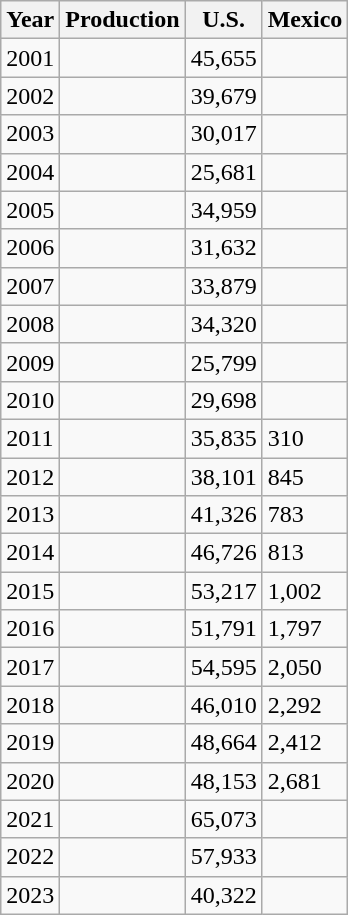<table class="wikitable">
<tr>
<th>Year</th>
<th>Production</th>
<th>U.S.</th>
<th>Mexico</th>
</tr>
<tr>
<td>2001</td>
<td></td>
<td>45,655</td>
<td></td>
</tr>
<tr>
<td>2002</td>
<td></td>
<td>39,679</td>
<td></td>
</tr>
<tr>
<td>2003</td>
<td></td>
<td>30,017</td>
<td></td>
</tr>
<tr>
<td>2004</td>
<td></td>
<td>25,681</td>
<td></td>
</tr>
<tr>
<td>2005</td>
<td></td>
<td>34,959</td>
<td></td>
</tr>
<tr>
<td>2006</td>
<td></td>
<td>31,632</td>
<td></td>
</tr>
<tr>
<td>2007</td>
<td></td>
<td>33,879</td>
<td></td>
</tr>
<tr>
<td>2008</td>
<td></td>
<td>34,320</td>
<td></td>
</tr>
<tr>
<td>2009</td>
<td></td>
<td>25,799</td>
<td></td>
</tr>
<tr>
<td>2010</td>
<td></td>
<td>29,698</td>
<td></td>
</tr>
<tr>
<td>2011</td>
<td></td>
<td>35,835</td>
<td>310</td>
</tr>
<tr>
<td>2012</td>
<td></td>
<td>38,101</td>
<td>845</td>
</tr>
<tr>
<td>2013</td>
<td></td>
<td>41,326</td>
<td>783</td>
</tr>
<tr>
<td>2014</td>
<td></td>
<td>46,726</td>
<td>813</td>
</tr>
<tr>
<td>2015</td>
<td></td>
<td>53,217</td>
<td>1,002</td>
</tr>
<tr>
<td>2016</td>
<td></td>
<td>51,791</td>
<td>1,797</td>
</tr>
<tr>
<td>2017</td>
<td></td>
<td>54,595</td>
<td>2,050</td>
</tr>
<tr>
<td>2018</td>
<td></td>
<td>46,010</td>
<td>2,292</td>
</tr>
<tr>
<td>2019</td>
<td></td>
<td>48,664</td>
<td>2,412</td>
</tr>
<tr>
<td>2020</td>
<td></td>
<td>48,153</td>
<td>2,681</td>
</tr>
<tr>
<td>2021</td>
<td></td>
<td>65,073</td>
<td></td>
</tr>
<tr>
<td>2022</td>
<td></td>
<td>57,933</td>
<td></td>
</tr>
<tr>
<td>2023</td>
<td></td>
<td>40,322</td>
<td></td>
</tr>
</table>
